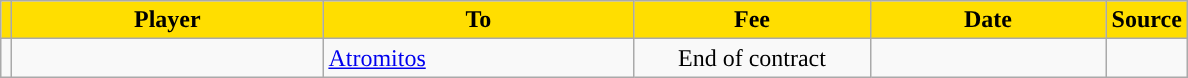<table class="wikitable sortable">
<tr>
<th style="background:#FFDE00"></th>
<th width=200 style="background:#FFDE00">Player</th>
<th width=200 style="background:#FFDE00">To</th>
<th width=150 style="background:#FFDE00">Fee</th>
<th width=150 style="background:#FFDE00">Date</th>
<th style="background:#FFDE00">Source</th>
</tr>
<tr>
<td align=center></td>
<td></td>
<td> <a href='#'>Atromitos</a></td>
<td align=center>End of contract</td>
<td align=center></td>
<td align=center></td>
</tr>
</table>
